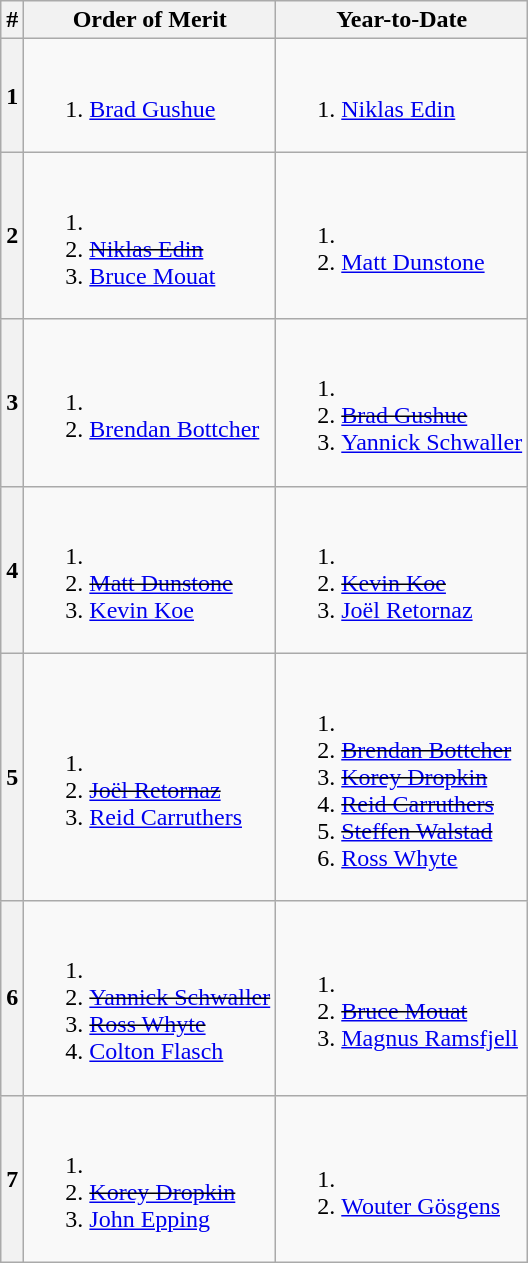<table class=wikitable>
<tr>
<th>#</th>
<th>Order of Merit</th>
<th>Year-to-Date</th>
</tr>
<tr>
<th>1</th>
<td><br><ol><li> <a href='#'>Brad Gushue</a></li></ol></td>
<td><br><ol><li> <a href='#'>Niklas Edin</a></li></ol></td>
</tr>
<tr>
<th>2</th>
<td><br><ol><li><li> <s><a href='#'>Niklas Edin</a></s></li><li> <a href='#'>Bruce Mouat</a></li></ol></td>
<td><br><ol><li><li> <a href='#'>Matt Dunstone</a></li></ol></td>
</tr>
<tr>
<th>3</th>
<td><br><ol><li><li> <a href='#'>Brendan Bottcher</a></li></ol></td>
<td><br><ol><li><li> <s><a href='#'>Brad Gushue</a></s></li><li> <a href='#'>Yannick Schwaller</a></li></ol></td>
</tr>
<tr>
<th>4</th>
<td><br><ol><li><li> <s><a href='#'>Matt Dunstone</a></s></li><li> <a href='#'>Kevin Koe</a></li></ol></td>
<td><br><ol><li><li><s> <a href='#'>Kevin Koe</a></s></li><li> <a href='#'>Joël Retornaz</a></li></ol></td>
</tr>
<tr>
<th>5</th>
<td><br><ol><li><li> <s><a href='#'>Joël Retornaz</a></s></li><li> <a href='#'>Reid Carruthers</a></li></ol></td>
<td><br><ol><li><li> <s><a href='#'>Brendan Bottcher</a></s></li><li> <s><a href='#'>Korey Dropkin</a></s></li><li> <s><a href='#'>Reid Carruthers</a></s></li><li> <s><a href='#'>Steffen Walstad</a></s></li><li> <a href='#'>Ross Whyte</a></li></ol></td>
</tr>
<tr>
<th>6</th>
<td><br><ol><li><li> <s><a href='#'>Yannick Schwaller</a></s></li><li> <s><a href='#'>Ross Whyte</a></s></li><li> <a href='#'>Colton Flasch</a></li></ol></td>
<td><br><ol><li><li> <s><a href='#'>Bruce Mouat</a></s></li><li> <a href='#'>Magnus Ramsfjell</a></li></ol></td>
</tr>
<tr>
<th>7</th>
<td><br><ol><li><li> <s><a href='#'>Korey Dropkin</a></s></li><li> <a href='#'>John Epping</a></li></ol></td>
<td><br><ol><li><li> <a href='#'>Wouter Gösgens</a></li></ol></td>
</tr>
</table>
